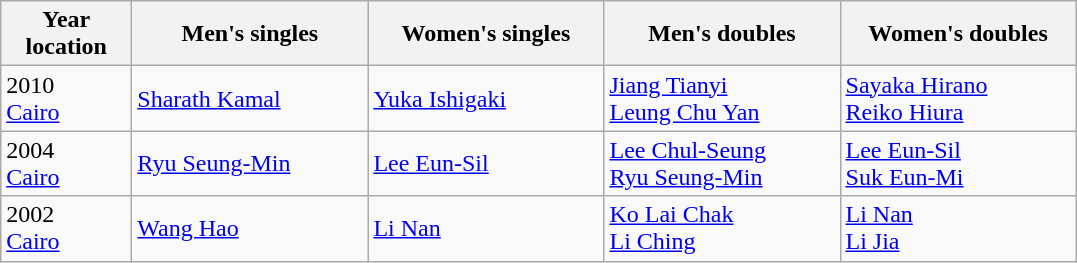<table class="wikitable">
<tr>
<th width="80">Year <br> location</th>
<th style="width:150px;">Men's singles</th>
<th style="width:150px;">Women's singles</th>
<th style="width:150px;">Men's doubles</th>
<th style="width:150px;">Women's doubles</th>
</tr>
<tr>
<td>2010<br> <a href='#'>Cairo</a></td>
<td> <a href='#'>Sharath Kamal</a></td>
<td> <a href='#'>Yuka Ishigaki</a></td>
<td> <a href='#'>Jiang Tianyi</a><br>  <a href='#'>Leung Chu Yan</a></td>
<td> <a href='#'>Sayaka Hirano</a><br>  <a href='#'>Reiko Hiura</a></td>
</tr>
<tr>
<td>2004<br> <a href='#'>Cairo</a></td>
<td> <a href='#'>Ryu Seung-Min</a></td>
<td> <a href='#'>Lee Eun-Sil</a></td>
<td> <a href='#'>Lee Chul-Seung</a><br>  <a href='#'>Ryu Seung-Min</a></td>
<td> <a href='#'>Lee Eun-Sil</a><br>  <a href='#'>Suk Eun-Mi</a></td>
</tr>
<tr>
<td>2002<br> <a href='#'>Cairo</a></td>
<td> <a href='#'>Wang Hao</a></td>
<td> <a href='#'>Li Nan</a></td>
<td> <a href='#'>Ko Lai Chak</a><br>  <a href='#'>Li Ching</a></td>
<td> <a href='#'>Li Nan</a><br>  <a href='#'>Li Jia</a></td>
</tr>
</table>
